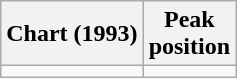<table class="wikitable">
<tr>
<th align="left">Chart (1993)</th>
<th align="left">Peak<br>position</th>
</tr>
<tr>
<td></td>
</tr>
</table>
